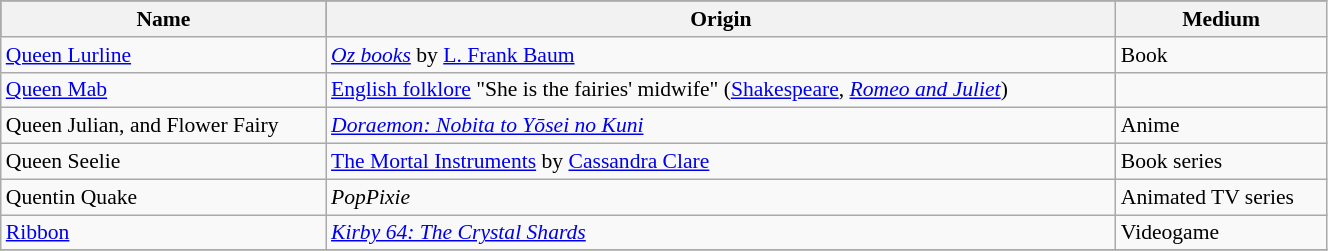<table class="wikitable sortable" style="width:70%; font-size:90%;">
<tr style="background:#115a6c;">
<th>Name</th>
<th>Origin</th>
<th>Medium</th>
</tr>
<tr>
<td><a href='#'>Queen Lurline</a></td>
<td><em><a href='#'>Oz books</a></em> by <a href='#'>L. Frank Baum</a></td>
<td>Book</td>
</tr>
<tr>
<td><a href='#'>Queen Mab</a></td>
<td><a href='#'>English folklore</a> "She is the fairies' midwife" (<a href='#'>Shakespeare</a>, <em><a href='#'>Romeo and Juliet</a></em>)</td>
<td></td>
</tr>
<tr>
<td>Queen Julian, and Flower Fairy</td>
<td><em><a href='#'>Doraemon: Nobita to Yōsei no Kuni</a></em></td>
<td>Anime</td>
</tr>
<tr>
<td>Queen Seelie</td>
<td><a href='#'>The Mortal Instruments</a> by <a href='#'>Cassandra Clare</a></td>
<td>Book series</td>
</tr>
<tr>
<td>Quentin Quake</td>
<td><em>PopPixie</em></td>
<td>Animated TV series</td>
</tr>
<tr>
<td><a href='#'>Ribbon</a></td>
<td><em><a href='#'>Kirby 64: The Crystal Shards</a></em></td>
<td>Videogame</td>
</tr>
<tr>
</tr>
</table>
